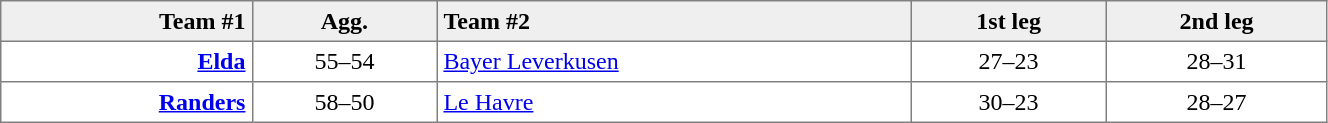<table border=1 cellspacing=0 cellpadding=4 style="border-collapse: collapse;" width=70%>
<tr bgcolor="efefef">
<th align=right>Team #1</th>
<th>Agg.</th>
<th align=left>Team #2</th>
<th>1st leg</th>
<th>2nd leg</th>
</tr>
<tr>
<td align=right><strong><a href='#'>Elda</a></strong> </td>
<td align=center>55–54</td>
<td> <a href='#'>Bayer Leverkusen</a></td>
<td align=center>27–23</td>
<td align=center>28–31</td>
</tr>
<tr>
<td align=right><strong><a href='#'>Randers</a></strong> </td>
<td align=center>58–50</td>
<td> <a href='#'>Le Havre</a></td>
<td align=center>30–23</td>
<td align=center>28–27</td>
</tr>
</table>
